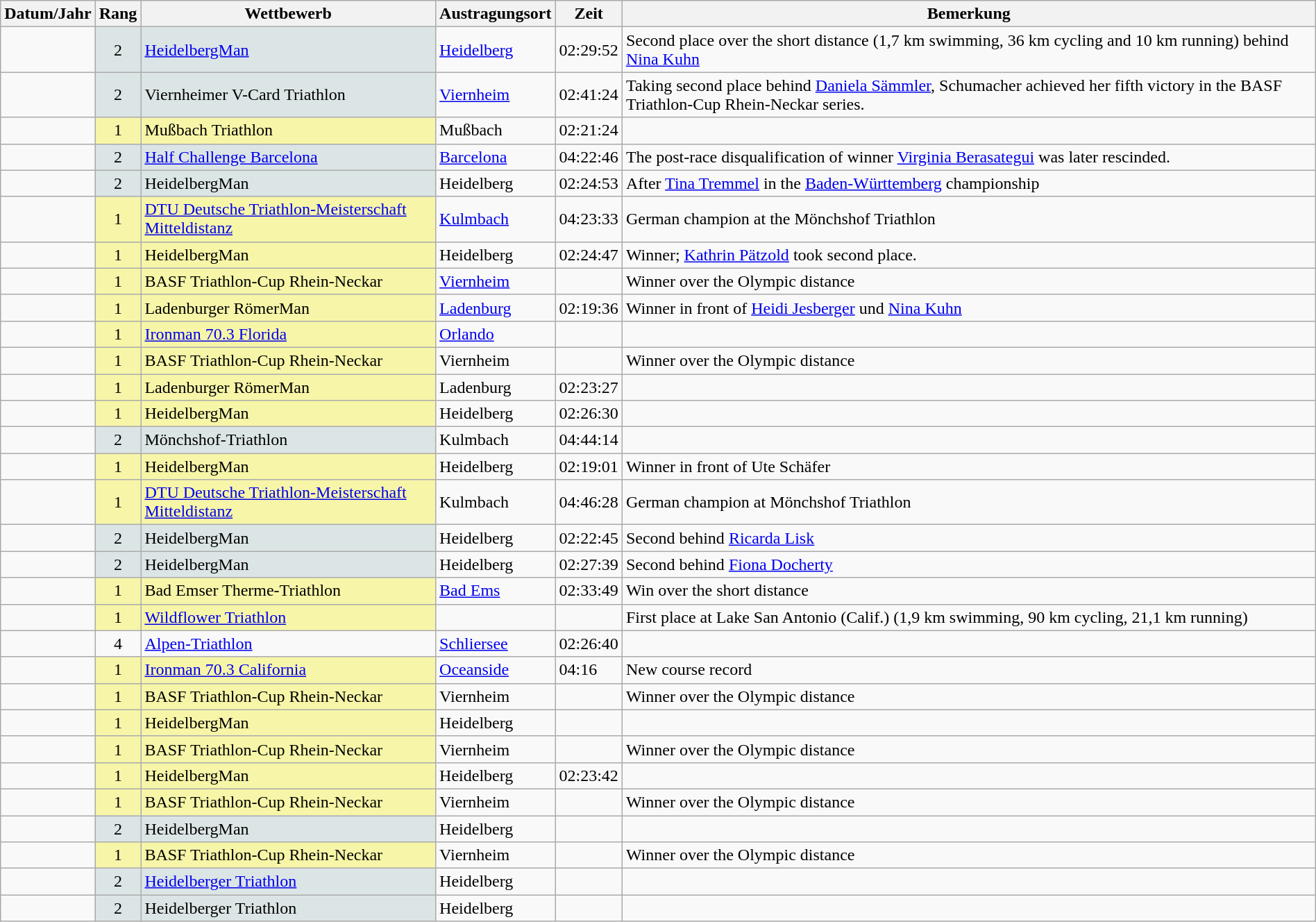<table class="wikitable sortable" style="width:100%">
<tr>
<th>Datum/Jahr</th>
<th>Rang</th>
<th>Wettbewerb</th>
<th>Austragungsort</th>
<th>Zeit</th>
<th>Bemerkung</th>
</tr>
<tr>
<td style="text-align:right"></td>
<td style="background-color:#DCE5E5; text-align:center">2</td>
<td style="background-color:#DCE5E5;"><a href='#'>HeidelbergMan</a></td>
<td> <a href='#'>Heidelberg</a></td>
<td>02:29:52</td>
<td>Second place over the short distance (1,7 km swimming, 36 km cycling and 10 km running) behind <a href='#'>Nina Kuhn</a></td>
</tr>
<tr>
<td style="text-align:right"></td>
<td style="background-color:#DCE5E5; text-align:center">2</td>
<td style="background-color:#DCE5E5;">Viernheimer V-Card Triathlon</td>
<td> <a href='#'>Viernheim</a></td>
<td>02:41:24</td>
<td>Taking second place behind <a href='#'>Daniela Sämmler</a>, Schumacher achieved her fifth victory in the BASF Triathlon-Cup Rhein-Neckar series.</td>
</tr>
<tr>
<td style="text-align:right"></td>
<td style="background-color:#F7F6A8; text-align:center">1</td>
<td style="background-color:#F7F6A8;">Mußbach Triathlon</td>
<td> Mußbach</td>
<td>02:21:24</td>
<td></td>
</tr>
<tr>
<td style="text-align:right"></td>
<td style="background-color:#DCE5E5; text-align:center">2</td>
<td style="background-color:#DCE5E5;"><a href='#'>Half Challenge Barcelona</a></td>
<td> <a href='#'>Barcelona</a></td>
<td>04:22:46</td>
<td>The post-race disqualification of winner <a href='#'>Virginia Berasategui</a> was later rescinded.</td>
</tr>
<tr>
<td style="text-align:right"></td>
<td style="background-color:#DCE5E5; text-align:center">2</td>
<td style="background-color:#DCE5E5;">HeidelbergMan</td>
<td> Heidelberg</td>
<td>02:24:53</td>
<td>After <a href='#'>Tina Tremmel</a> in the <a href='#'>Baden-Württemberg</a> championship</td>
</tr>
<tr>
<td style="text-align:right"></td>
<td style="background-color:#F7F6A8; text-align:center">1</td>
<td style="background-color:#F7F6A8;"><a href='#'>DTU Deutsche Triathlon-Meisterschaft Mitteldistanz</a></td>
<td> <a href='#'>Kulmbach</a></td>
<td>04:23:33</td>
<td>German champion at the Mönchshof Triathlon</td>
</tr>
<tr>
<td style="text-align:right"></td>
<td style="background-color:#F7F6A8; text-align:center">1</td>
<td style="background-color:#F7F6A8;">HeidelbergMan</td>
<td> Heidelberg</td>
<td>02:24:47</td>
<td>Winner; <a href='#'>Kathrin Pätzold</a> took second place.</td>
</tr>
<tr>
<td style="text-align:right"></td>
<td style="background-color:#F7F6A8; text-align:center">1</td>
<td style="background-color:#F7F6A8;">BASF Triathlon-Cup Rhein-Neckar</td>
<td> <a href='#'>Viernheim</a></td>
<td></td>
<td>Winner over the Olympic distance</td>
</tr>
<tr>
<td style="text-align:right"></td>
<td style="background-color:#F7F6A8; text-align:center">1</td>
<td style="background-color:#F7F6A8;">Ladenburger RömerMan</td>
<td> <a href='#'>Ladenburg</a></td>
<td>02:19:36</td>
<td>Winner in front of <a href='#'>Heidi Jesberger</a> und <a href='#'>Nina Kuhn</a></td>
</tr>
<tr>
<td style="text-align:right"></td>
<td style="background-color:#F7F6A8; text-align:center">1</td>
<td style="background-color:#F7F6A8;"><a href='#'>Ironman 70.3 Florida</a></td>
<td> <a href='#'>Orlando</a></td>
<td></td>
<td></td>
</tr>
<tr>
<td style="text-align:right"></td>
<td style="background-color:#F7F6A8; text-align:center">1</td>
<td style="background-color:#F7F6A8;">BASF Triathlon-Cup Rhein-Neckar</td>
<td> Viernheim</td>
<td></td>
<td>Winner over the Olympic distance</td>
</tr>
<tr>
<td style="text-align:right"></td>
<td style="background-color:#F7F6A8; text-align:center">1</td>
<td style="background-color:#F7F6A8;">Ladenburger RömerMan</td>
<td> Ladenburg</td>
<td>02:23:27</td>
<td></td>
</tr>
<tr>
<td style="text-align:right"></td>
<td style="background-color:#F7F6A8; text-align:center">1</td>
<td style="background-color:#F7F6A8;">HeidelbergMan</td>
<td> Heidelberg</td>
<td>02:26:30</td>
<td></td>
</tr>
<tr>
<td style="text-align:right"></td>
<td style="background-color:#DCE5E5; text-align:center">2</td>
<td style="background-color:#DCE5E5;">Mönchshof-Triathlon</td>
<td> Kulmbach</td>
<td>04:44:14</td>
<td></td>
</tr>
<tr>
<td style="text-align:right"></td>
<td style="background-color:#F7F6A8; text-align:center">1</td>
<td style="background-color:#F7F6A8;">HeidelbergMan</td>
<td> Heidelberg</td>
<td>02:19:01</td>
<td>Winner in front of Ute Schäfer</td>
</tr>
<tr>
<td style="text-align:right"></td>
<td style="background-color:#F7F6A8; text-align:center">1</td>
<td style="background-color:#F7F6A8;"><a href='#'>DTU Deutsche Triathlon-Meisterschaft Mitteldistanz</a></td>
<td> Kulmbach</td>
<td>04:46:28</td>
<td>German champion at Mönchshof Triathlon</td>
</tr>
<tr>
<td style="text-align:right"></td>
<td style="background-color:#DCE5E5; text-align:center">2</td>
<td style="background-color:#DCE5E5;">HeidelbergMan</td>
<td> Heidelberg</td>
<td>02:22:45</td>
<td>Second behind <a href='#'>Ricarda Lisk</a></td>
</tr>
<tr>
<td style="text-align:right"></td>
<td style="background-color:#DCE5E5; text-align:center">2</td>
<td style="background-color:#DCE5E5;">HeidelbergMan</td>
<td> Heidelberg</td>
<td>02:27:39</td>
<td>Second behind <a href='#'>Fiona Docherty</a></td>
</tr>
<tr>
<td style="text-align:right"></td>
<td style="background-color:#F7F6A8; text-align:center">1</td>
<td style="background-color:#F7F6A8;">Bad Emser Therme-Triathlon</td>
<td> <a href='#'>Bad Ems</a></td>
<td>02:33:49</td>
<td>Win over the short distance</td>
</tr>
<tr>
<td style="text-align:right"></td>
<td style="background-color:#F7F6A8; text-align:center">1</td>
<td style="background-color:#F7F6A8;"><a href='#'>Wildflower Triathlon</a></td>
<td></td>
<td></td>
<td>First place at Lake San Antonio (Calif.) (1,9 km swimming, 90 km cycling, 21,1 km running)</td>
</tr>
<tr>
<td style="text-align:right"></td>
<td style="text-align:center">4</td>
<td><a href='#'>Alpen-Triathlon</a></td>
<td> <a href='#'>Schliersee</a></td>
<td>02:26:40</td>
<td></td>
</tr>
<tr>
<td style="text-align:right"></td>
<td style="background-color:#F7F6A8; text-align:center">1</td>
<td style="background-color:#F7F6A8;"><a href='#'>Ironman 70.3 California</a></td>
<td> <a href='#'>Oceanside</a></td>
<td>04:16</td>
<td>New course record</td>
</tr>
<tr>
<td style="text-align:right"></td>
<td style="background-color:#F7F6A8; text-align:center">1</td>
<td style="background-color:#F7F6A8;">BASF Triathlon-Cup Rhein-Neckar</td>
<td> Viernheim</td>
<td></td>
<td>Winner over the Olympic distance</td>
</tr>
<tr>
<td style="text-align:right"></td>
<td style="background-color:#F7F6A8; text-align:center">1</td>
<td style="background-color:#F7F6A8;">HeidelbergMan</td>
<td> Heidelberg</td>
<td></td>
<td></td>
</tr>
<tr>
<td style="text-align:right"></td>
<td style="background-color:#F7F6A8; text-align:center">1</td>
<td style="background-color:#F7F6A8;">BASF Triathlon-Cup Rhein-Neckar</td>
<td> Viernheim</td>
<td></td>
<td>Winner over the Olympic distance</td>
</tr>
<tr>
<td style="text-align:right"></td>
<td style="background-color:#F7F6A8; text-align:center">1</td>
<td style="background-color:#F7F6A8;">HeidelbergMan</td>
<td> Heidelberg</td>
<td>02:23:42</td>
<td></td>
</tr>
<tr>
<td style="text-align:right"></td>
<td style="background-color:#F7F6A8; text-align:center">1</td>
<td style="background-color:#F7F6A8;">BASF Triathlon-Cup Rhein-Neckar</td>
<td> Viernheim</td>
<td></td>
<td>Winner over the Olympic distance</td>
</tr>
<tr>
<td style="text-align:right"></td>
<td style="background-color:#DCE5E5; text-align:center">2</td>
<td style="background-color:#DCE5E5;">HeidelbergMan</td>
<td> Heidelberg</td>
<td></td>
<td></td>
</tr>
<tr>
<td style="text-align:right"></td>
<td style="background-color:#F7F6A8; text-align:center">1</td>
<td style="background-color:#F7F6A8;">BASF Triathlon-Cup Rhein-Neckar</td>
<td> Viernheim</td>
<td></td>
<td>Winner over the Olympic distance</td>
</tr>
<tr>
<td style="text-align:right"></td>
<td style="background-color:#DCE5E5; text-align:center">2</td>
<td style="background-color:#DCE5E5;"><a href='#'>Heidelberger Triathlon</a></td>
<td> Heidelberg</td>
<td></td>
<td></td>
</tr>
<tr>
<td style="text-align:right"></td>
<td style="background-color:#DCE5E5; text-align:center">2</td>
<td style="background-color:#DCE5E5;">Heidelberger Triathlon</td>
<td> Heidelberg</td>
<td></td>
<td></td>
</tr>
</table>
